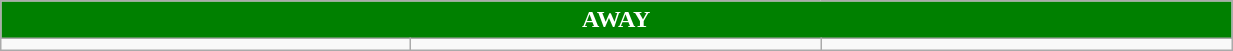<table class="wikitable collapsible collapsed" style="width:65%">
<tr>
<th colspan=7 ! style="color:white; background:#008000">AWAY</th>
</tr>
<tr>
<td></td>
<td></td>
<td></td>
</tr>
</table>
